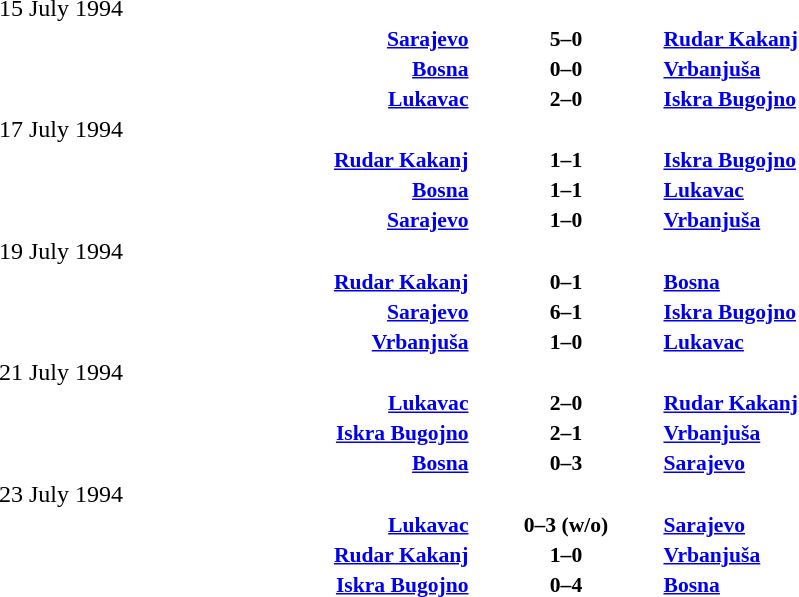<table width=100% cellspacing=1>
<tr>
<th width=25%></th>
<th width=10%></th>
<th></th>
</tr>
<tr>
<td>15 July 1994</td>
</tr>
<tr style=font-size:90%>
<td align=right><strong><a href='#'>Sarajevo</a></strong></td>
<td align=center><strong>5–0</strong></td>
<td><strong><a href='#'>Rudar Kakanj</a></strong></td>
</tr>
<tr style=font-size:90%>
<td align=right><strong><a href='#'>Bosna</a></strong></td>
<td align=center><strong>0–0</strong></td>
<td><strong><a href='#'>Vrbanjuša</a></strong></td>
</tr>
<tr style=font-size:90%>
<td align=right><strong><a href='#'>Lukavac</a></strong></td>
<td align=center><strong>2–0</strong></td>
<td><strong><a href='#'>Iskra Bugojno</a></strong></td>
</tr>
<tr>
<td>17 July 1994</td>
</tr>
<tr style=font-size:90%>
<td align=right><strong><a href='#'>Rudar Kakanj</a></strong></td>
<td align=center><strong>1–1</strong></td>
<td><strong><a href='#'>Iskra Bugojno</a></strong></td>
</tr>
<tr style=font-size:90%>
<td align=right><strong><a href='#'>Bosna</a></strong></td>
<td align=center><strong>1–1</strong></td>
<td><strong><a href='#'>Lukavac</a></strong></td>
</tr>
<tr style=font-size:90%>
<td align=right><strong><a href='#'>Sarajevo</a></strong></td>
<td align=center><strong>1–0</strong></td>
<td><strong><a href='#'>Vrbanjuša</a></strong></td>
</tr>
<tr>
<td>19 July 1994</td>
</tr>
<tr style=font-size:90%>
<td align=right><strong><a href='#'>Rudar Kakanj</a></strong></td>
<td align=center><strong>0–1</strong></td>
<td><strong><a href='#'>Bosna</a></strong></td>
</tr>
<tr style=font-size:90%>
<td align=right><strong><a href='#'>Sarajevo</a></strong></td>
<td align=center><strong>6–1</strong></td>
<td><strong><a href='#'>Iskra Bugojno</a></strong></td>
</tr>
<tr style=font-size:90%>
<td align=right><strong><a href='#'>Vrbanjuša</a></strong></td>
<td align=center><strong>1–0</strong></td>
<td><strong><a href='#'>Lukavac</a></strong></td>
</tr>
<tr>
<td>21 July 1994</td>
</tr>
<tr style=font-size:90%>
<td align=right><strong><a href='#'>Lukavac</a></strong></td>
<td align=center><strong>2–0</strong></td>
<td><strong><a href='#'>Rudar Kakanj</a></strong></td>
</tr>
<tr style=font-size:90%>
<td align=right><strong><a href='#'>Iskra Bugojno</a></strong></td>
<td align=center><strong>2–1</strong></td>
<td><strong><a href='#'>Vrbanjuša</a></strong></td>
</tr>
<tr style=font-size:90%>
<td align=right><strong><a href='#'>Bosna</a></strong></td>
<td align=center><strong>0–3</strong></td>
<td><strong><a href='#'>Sarajevo</a></strong></td>
</tr>
<tr>
<td>23 July 1994</td>
</tr>
<tr style=font-size:90%>
<td align=right><strong><a href='#'>Lukavac</a></strong></td>
<td align=center><strong>0–3 (w/o)</strong></td>
<td><strong><a href='#'>Sarajevo</a></strong></td>
</tr>
<tr style=font-size:90%>
<td align=right><strong><a href='#'>Rudar Kakanj</a></strong></td>
<td align=center><strong>1–0</strong></td>
<td><strong><a href='#'>Vrbanjuša</a></strong></td>
</tr>
<tr style=font-size:90%>
<td align=right><strong><a href='#'>Iskra Bugojno</a></strong></td>
<td align=center><strong>0–4</strong></td>
<td><strong><a href='#'>Bosna</a></strong></td>
</tr>
</table>
